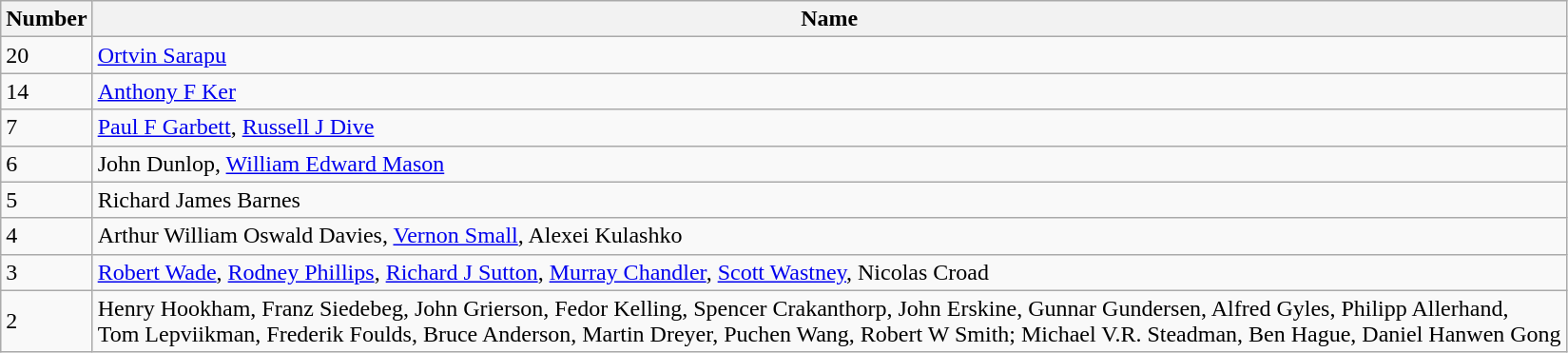<table class="wikitable">
<tr>
<th>Number</th>
<th>Name</th>
</tr>
<tr>
<td>20</td>
<td><a href='#'>Ortvin Sarapu</a></td>
</tr>
<tr>
<td>14</td>
<td><a href='#'>Anthony F Ker</a></td>
</tr>
<tr>
<td>7</td>
<td><a href='#'>Paul F Garbett</a>, <a href='#'>Russell J Dive</a></td>
</tr>
<tr>
<td>6</td>
<td>John Dunlop, <a href='#'>William Edward Mason</a></td>
</tr>
<tr>
<td>5</td>
<td>Richard James Barnes</td>
</tr>
<tr>
<td>4</td>
<td>Arthur William Oswald Davies, <a href='#'>Vernon Small</a>, Alexei Kulashko</td>
</tr>
<tr>
<td>3</td>
<td><a href='#'>Robert Wade</a>, <a href='#'>Rodney Phillips</a>, <a href='#'>Richard J Sutton</a>, <a href='#'>Murray Chandler</a>, <a href='#'>Scott Wastney</a>, Nicolas Croad</td>
</tr>
<tr>
<td>2</td>
<td>Henry Hookham, Franz Siedebeg, John Grierson, Fedor Kelling, Spencer Crakanthorp, John Erskine, Gunnar Gundersen, Alfred Gyles, Philipp Allerhand,<br>Tom Lepviikman, Frederik Foulds, Bruce Anderson, Martin Dreyer, Puchen Wang, Robert W Smith; Michael V.R. Steadman, Ben Hague, Daniel Hanwen Gong</td>
</tr>
</table>
